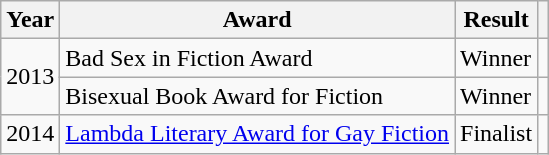<table class="wikitable">
<tr>
<th>Year</th>
<th>Award</th>
<th>Result</th>
<th></th>
</tr>
<tr>
<td rowspan="2">2013</td>
<td>Bad Sex in Fiction Award</td>
<td>Winner</td>
<td></td>
</tr>
<tr>
<td>Bisexual Book Award for Fiction</td>
<td>Winner</td>
<td></td>
</tr>
<tr>
<td>2014</td>
<td><a href='#'>Lambda Literary Award for Gay Fiction</a></td>
<td>Finalist</td>
<td></td>
</tr>
</table>
